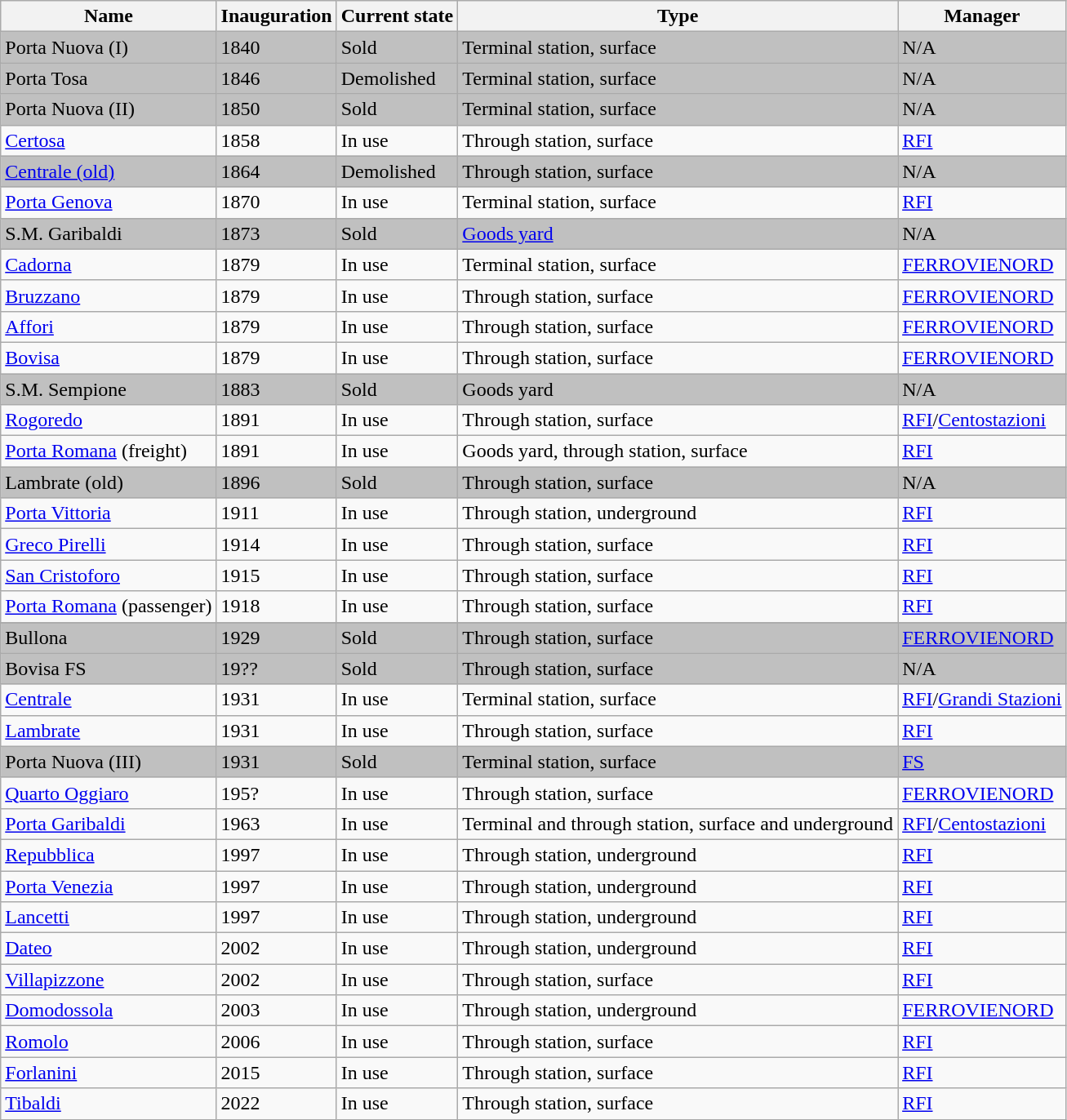<table class="wikitable sortable">
<tr>
<th>Name</th>
<th>Inauguration</th>
<th>Current state</th>
<th>Type</th>
<th>Manager</th>
</tr>
<tr style="background:#C0C0C0;">
<td>Porta Nuova (I)</td>
<td>1840</td>
<td>Sold</td>
<td>Terminal station, surface</td>
<td>N/A</td>
</tr>
<tr style="background:#C0C0C0;">
<td>Porta Tosa</td>
<td>1846</td>
<td>Demolished</td>
<td>Terminal station, surface</td>
<td>N/A</td>
</tr>
<tr style="background:#C0C0C0;">
<td>Porta Nuova (II)</td>
<td>1850</td>
<td>Sold</td>
<td>Terminal station, surface</td>
<td>N/A</td>
</tr>
<tr>
<td><a href='#'>Certosa</a></td>
<td>1858</td>
<td>In use</td>
<td>Through station, surface</td>
<td><a href='#'>RFI</a></td>
</tr>
<tr style="background:#C0C0C0;">
<td><a href='#'>Centrale (old)</a></td>
<td>1864</td>
<td>Demolished</td>
<td>Through station, surface</td>
<td>N/A</td>
</tr>
<tr>
<td><a href='#'>Porta Genova</a></td>
<td>1870</td>
<td>In use</td>
<td>Terminal station, surface</td>
<td><a href='#'>RFI</a></td>
</tr>
<tr style="background:#C0C0C0;">
<td>S.M. Garibaldi</td>
<td>1873</td>
<td>Sold</td>
<td><a href='#'>Goods yard</a></td>
<td>N/A</td>
</tr>
<tr>
<td><a href='#'>Cadorna</a></td>
<td>1879</td>
<td>In use</td>
<td>Terminal station, surface</td>
<td><a href='#'>FERROVIENORD</a></td>
</tr>
<tr>
<td><a href='#'>Bruzzano</a></td>
<td>1879</td>
<td>In use</td>
<td>Through station, surface</td>
<td><a href='#'>FERROVIENORD</a></td>
</tr>
<tr>
<td><a href='#'>Affori</a></td>
<td>1879</td>
<td>In use</td>
<td>Through station, surface</td>
<td><a href='#'>FERROVIENORD</a></td>
</tr>
<tr>
<td><a href='#'>Bovisa</a></td>
<td>1879</td>
<td>In use</td>
<td>Through station, surface</td>
<td><a href='#'>FERROVIENORD</a></td>
</tr>
<tr style="background:#C0C0C0;">
<td>S.M. Sempione</td>
<td>1883</td>
<td>Sold</td>
<td>Goods yard</td>
<td>N/A</td>
</tr>
<tr>
<td><a href='#'>Rogoredo</a></td>
<td>1891</td>
<td>In use</td>
<td>Through station, surface</td>
<td><a href='#'>RFI</a>/<a href='#'>Centostazioni</a></td>
</tr>
<tr>
<td><a href='#'>Porta Romana</a> (freight)</td>
<td>1891</td>
<td>In use</td>
<td>Goods yard, through station, surface</td>
<td><a href='#'>RFI</a></td>
</tr>
<tr style="background:#C0C0C0;">
<td>Lambrate (old)</td>
<td>1896</td>
<td>Sold</td>
<td>Through station, surface</td>
<td>N/A</td>
</tr>
<tr>
<td><a href='#'>Porta Vittoria</a></td>
<td>1911</td>
<td>In use</td>
<td>Through station, underground</td>
<td><a href='#'>RFI</a></td>
</tr>
<tr>
<td><a href='#'>Greco Pirelli</a></td>
<td>1914</td>
<td>In use</td>
<td>Through station, surface</td>
<td><a href='#'>RFI</a></td>
</tr>
<tr>
<td><a href='#'>San Cristoforo</a></td>
<td>1915</td>
<td>In use</td>
<td>Through station, surface</td>
<td><a href='#'>RFI</a></td>
</tr>
<tr>
<td><a href='#'>Porta Romana</a> (passenger)</td>
<td>1918</td>
<td>In use</td>
<td>Through station, surface</td>
<td><a href='#'>RFI</a></td>
</tr>
<tr>
</tr>
<tr style="background:#C0C0C0;">
<td>Bullona</td>
<td>1929</td>
<td>Sold</td>
<td>Through station, surface</td>
<td><a href='#'>FERROVIENORD</a></td>
</tr>
<tr style="background:#C0C0C0;">
<td>Bovisa FS</td>
<td>19??</td>
<td>Sold</td>
<td>Through station, surface</td>
<td>N/A</td>
</tr>
<tr>
<td><a href='#'>Centrale</a></td>
<td>1931</td>
<td>In use</td>
<td>Terminal station, surface</td>
<td><a href='#'>RFI</a>/<a href='#'>Grandi Stazioni</a></td>
</tr>
<tr>
<td><a href='#'>Lambrate</a></td>
<td>1931</td>
<td>In use</td>
<td>Through station, surface</td>
<td><a href='#'>RFI</a></td>
</tr>
<tr style="background:#C0C0C0;">
<td>Porta Nuova (III)</td>
<td>1931</td>
<td>Sold</td>
<td>Terminal station, surface</td>
<td><a href='#'>FS</a></td>
</tr>
<tr>
<td><a href='#'>Quarto Oggiaro</a></td>
<td>195?</td>
<td>In use</td>
<td>Through station, surface</td>
<td><a href='#'>FERROVIENORD</a></td>
</tr>
<tr>
<td><a href='#'>Porta Garibaldi</a></td>
<td>1963</td>
<td>In use</td>
<td>Terminal and through station, surface and underground</td>
<td><a href='#'>RFI</a>/<a href='#'>Centostazioni</a></td>
</tr>
<tr>
<td><a href='#'>Repubblica</a></td>
<td>1997</td>
<td>In use</td>
<td>Through station, underground</td>
<td><a href='#'>RFI</a></td>
</tr>
<tr>
<td><a href='#'>Porta Venezia</a></td>
<td>1997</td>
<td>In use</td>
<td>Through station, underground</td>
<td><a href='#'>RFI</a></td>
</tr>
<tr>
<td><a href='#'>Lancetti</a></td>
<td>1997</td>
<td>In use</td>
<td>Through station, underground</td>
<td><a href='#'>RFI</a></td>
</tr>
<tr>
<td><a href='#'>Dateo</a></td>
<td>2002</td>
<td>In use</td>
<td>Through station, underground</td>
<td><a href='#'>RFI</a></td>
</tr>
<tr>
<td><a href='#'>Villapizzone</a></td>
<td>2002</td>
<td>In use</td>
<td>Through station, surface</td>
<td><a href='#'>RFI</a></td>
</tr>
<tr>
<td><a href='#'>Domodossola</a></td>
<td>2003</td>
<td>In use</td>
<td>Through station, underground</td>
<td><a href='#'>FERROVIENORD</a></td>
</tr>
<tr>
<td><a href='#'>Romolo</a></td>
<td>2006</td>
<td>In use</td>
<td>Through station, surface</td>
<td><a href='#'>RFI</a></td>
</tr>
<tr>
<td><a href='#'>Forlanini</a></td>
<td>2015</td>
<td>In use</td>
<td>Through station, surface</td>
<td><a href='#'>RFI</a></td>
</tr>
<tr>
<td><a href='#'>Tibaldi</a></td>
<td>2022</td>
<td>In use</td>
<td>Through station, surface</td>
<td><a href='#'>RFI</a></td>
</tr>
</table>
